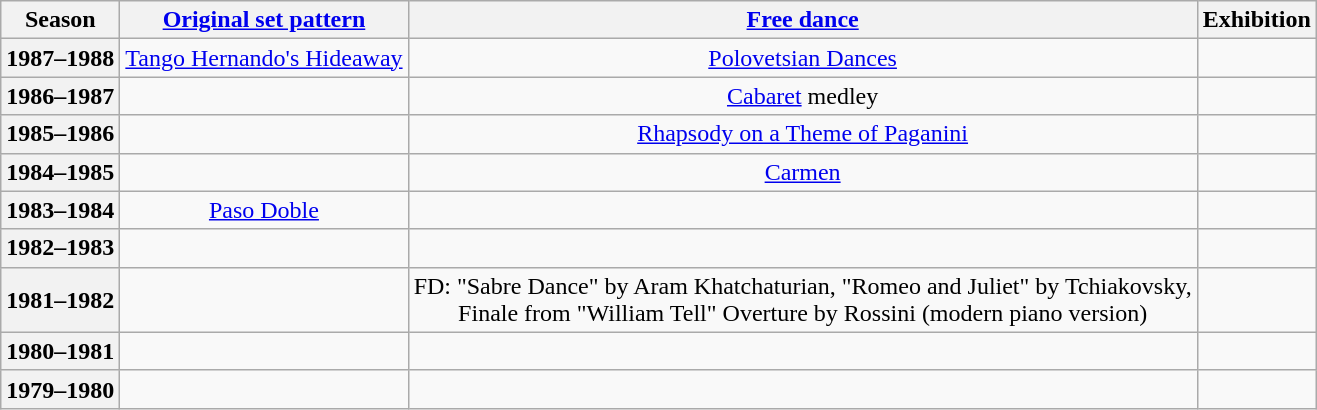<table class="wikitable" style="text-align:center">
<tr>
<th>Season</th>
<th><a href='#'>Original set pattern</a></th>
<th><a href='#'>Free dance</a></th>
<th>Exhibition</th>
</tr>
<tr>
<th>1987–1988</th>
<td><a href='#'>Tango Hernando's Hideaway</a></td>
<td><a href='#'>Polovetsian Dances</a></td>
<td></td>
</tr>
<tr>
<th>1986–1987</th>
<td></td>
<td><a href='#'>Cabaret</a> medley</td>
<td></td>
</tr>
<tr>
<th>1985–1986</th>
<td></td>
<td><a href='#'>Rhapsody on a Theme of Paganini</a></td>
<td></td>
</tr>
<tr>
<th>1984–1985</th>
<td></td>
<td><a href='#'>Carmen</a></td>
<td></td>
</tr>
<tr>
<th>1983–1984</th>
<td><a href='#'>Paso Doble</a></td>
<td></td>
<td></td>
</tr>
<tr>
<th>1982–1983</th>
<td></td>
<td></td>
<td></td>
</tr>
<tr>
<th>1981–1982</th>
<td></td>
<td>FD: "Sabre Dance" by Aram Khatchaturian, "Romeo and Juliet" by Tchiakovsky,<br>Finale from "William Tell" Overture by Rossini (modern piano version)</td>
<td></td>
</tr>
<tr>
<th>1980–1981</th>
<td></td>
<td></td>
<td></td>
</tr>
<tr>
<th>1979–1980</th>
<td></td>
<td></td>
<td></td>
</tr>
</table>
